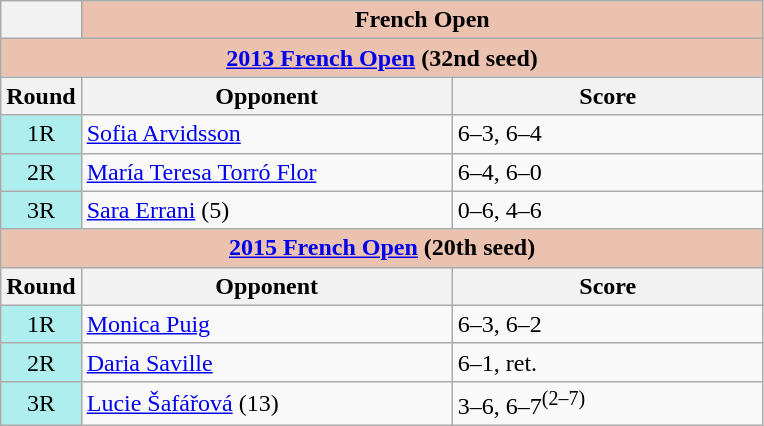<table class="wikitable collapsible nowrap">
<tr>
<th></th>
<th colspan=2 style="background:#ebc2af;">French Open</th>
</tr>
<tr>
<th colspan=3 style="background:#ebc2af;"><a href='#'>2013 French Open</a> (32nd seed)</th>
</tr>
<tr>
<th>Round</th>
<th width=220>Opponent</th>
<th width=130>Score</th>
</tr>
<tr>
<td align=center bgcolor=afeeee>1R</td>
<td> <a href='#'>Sofia Arvidsson</a></td>
<td>6–3, 6–4</td>
</tr>
<tr>
<td align=center bgcolor=afeeee>2R</td>
<td> <a href='#'>María Teresa Torró Flor</a></td>
<td>6–4, 6–0</td>
</tr>
<tr>
<td align=center bgcolor=afeeee>3R</td>
<td> <a href='#'>Sara Errani</a> (5)</td>
<td>0–6, 4–6</td>
</tr>
<tr>
<th colspan=3 style="background:#ebc2af;"><a href='#'>2015 French Open</a> (20th seed)</th>
</tr>
<tr>
<th>Round</th>
<th width=240>Opponent</th>
<th width=200>Score</th>
</tr>
<tr>
<td align=center bgcolor=afeeee>1R</td>
<td> <a href='#'>Monica Puig</a></td>
<td>6–3, 6–2</td>
</tr>
<tr>
<td align=center bgcolor=afeeee>2R</td>
<td> <a href='#'>Daria Saville</a></td>
<td>6–1, ret.</td>
</tr>
<tr>
<td align=center bgcolor=afeeee>3R</td>
<td> <a href='#'>Lucie Šafářová</a> (13)</td>
<td>3–6, 6–7<sup>(2–7)</sup></td>
</tr>
</table>
